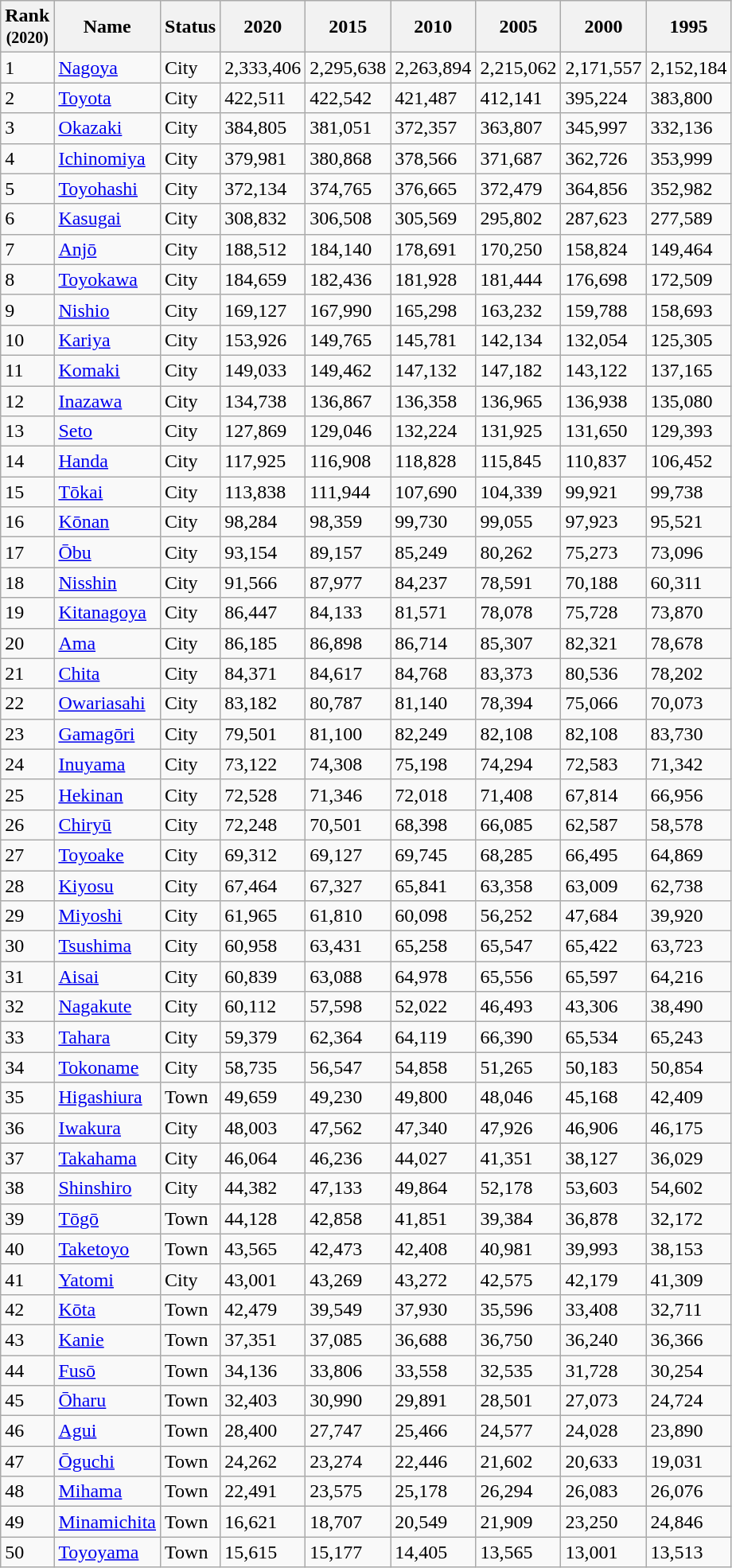<table class="wikitable sortable">
<tr>
<th>Rank<br><small>(2020)</small></th>
<th>Name</th>
<th>Status</th>
<th>2020</th>
<th>2015</th>
<th>2010</th>
<th>2005</th>
<th>2000</th>
<th>1995</th>
</tr>
<tr>
<td>1</td>
<td><a href='#'>Nagoya</a></td>
<td>City</td>
<td>2,333,406</td>
<td>2,295,638</td>
<td>2,263,894</td>
<td>2,215,062</td>
<td>2,171,557</td>
<td>2,152,184</td>
</tr>
<tr>
<td>2</td>
<td><a href='#'>Toyota</a></td>
<td>City</td>
<td>422,511</td>
<td>422,542</td>
<td>421,487</td>
<td>412,141</td>
<td>395,224</td>
<td>383,800</td>
</tr>
<tr>
<td>3</td>
<td><a href='#'>Okazaki</a></td>
<td>City</td>
<td>384,805</td>
<td>381,051</td>
<td>372,357</td>
<td>363,807</td>
<td>345,997</td>
<td>332,136</td>
</tr>
<tr>
<td>4</td>
<td><a href='#'>Ichinomiya</a></td>
<td>City</td>
<td>379,981</td>
<td>380,868</td>
<td>378,566</td>
<td>371,687</td>
<td>362,726</td>
<td>353,999</td>
</tr>
<tr>
<td>5</td>
<td><a href='#'>Toyohashi</a></td>
<td>City</td>
<td>372,134</td>
<td>374,765</td>
<td>376,665</td>
<td>372,479</td>
<td>364,856</td>
<td>352,982</td>
</tr>
<tr>
<td>6</td>
<td><a href='#'>Kasugai</a></td>
<td>City</td>
<td>308,832</td>
<td>306,508</td>
<td>305,569</td>
<td>295,802</td>
<td>287,623</td>
<td>277,589</td>
</tr>
<tr>
<td>7</td>
<td><a href='#'>Anjō</a></td>
<td>City</td>
<td>188,512</td>
<td>184,140</td>
<td>178,691</td>
<td>170,250</td>
<td>158,824</td>
<td>149,464</td>
</tr>
<tr>
<td>8</td>
<td><a href='#'>Toyokawa</a></td>
<td>City</td>
<td>184,659</td>
<td>182,436</td>
<td>181,928</td>
<td>181,444</td>
<td>176,698</td>
<td>172,509</td>
</tr>
<tr>
<td>9</td>
<td><a href='#'>Nishio</a></td>
<td>City</td>
<td>169,127</td>
<td>167,990</td>
<td>165,298</td>
<td>163,232</td>
<td>159,788</td>
<td>158,693</td>
</tr>
<tr>
<td>10</td>
<td><a href='#'>Kariya</a></td>
<td>City</td>
<td>153,926</td>
<td>149,765</td>
<td>145,781</td>
<td>142,134</td>
<td>132,054</td>
<td>125,305</td>
</tr>
<tr>
<td>11</td>
<td><a href='#'>Komaki</a></td>
<td>City</td>
<td>149,033</td>
<td>149,462</td>
<td>147,132</td>
<td>147,182</td>
<td>143,122</td>
<td>137,165</td>
</tr>
<tr>
<td>12</td>
<td><a href='#'>Inazawa</a></td>
<td>City</td>
<td>134,738</td>
<td>136,867</td>
<td>136,358</td>
<td>136,965</td>
<td>136,938</td>
<td>135,080</td>
</tr>
<tr>
<td>13</td>
<td><a href='#'>Seto</a></td>
<td>City</td>
<td>127,869</td>
<td>129,046</td>
<td>132,224</td>
<td>131,925</td>
<td>131,650</td>
<td>129,393</td>
</tr>
<tr>
<td>14</td>
<td><a href='#'>Handa</a></td>
<td>City</td>
<td>117,925</td>
<td>116,908</td>
<td>118,828</td>
<td>115,845</td>
<td>110,837</td>
<td>106,452</td>
</tr>
<tr>
<td>15</td>
<td><a href='#'>Tōkai</a></td>
<td>City</td>
<td>113,838</td>
<td>111,944</td>
<td>107,690</td>
<td>104,339</td>
<td>99,921</td>
<td>99,738</td>
</tr>
<tr>
<td>16</td>
<td><a href='#'>Kōnan</a></td>
<td>City</td>
<td>98,284</td>
<td>98,359</td>
<td>99,730</td>
<td>99,055</td>
<td>97,923</td>
<td>95,521</td>
</tr>
<tr>
<td>17</td>
<td><a href='#'>Ōbu</a></td>
<td>City</td>
<td>93,154</td>
<td>89,157</td>
<td>85,249</td>
<td>80,262</td>
<td>75,273</td>
<td>73,096</td>
</tr>
<tr>
<td>18</td>
<td><a href='#'>Nisshin</a></td>
<td>City</td>
<td>91,566</td>
<td>87,977</td>
<td>84,237</td>
<td>78,591</td>
<td>70,188</td>
<td>60,311</td>
</tr>
<tr>
<td>19</td>
<td><a href='#'>Kitanagoya</a></td>
<td>City</td>
<td>86,447</td>
<td>84,133</td>
<td>81,571</td>
<td>78,078</td>
<td>75,728</td>
<td>73,870</td>
</tr>
<tr>
<td>20</td>
<td><a href='#'>Ama</a></td>
<td>City</td>
<td>86,185</td>
<td>86,898</td>
<td>86,714</td>
<td>85,307</td>
<td>82,321</td>
<td>78,678</td>
</tr>
<tr>
<td>21</td>
<td><a href='#'>Chita</a></td>
<td>City</td>
<td>84,371</td>
<td>84,617</td>
<td>84,768</td>
<td>83,373</td>
<td>80,536</td>
<td>78,202</td>
</tr>
<tr>
<td>22</td>
<td><a href='#'>Owariasahi</a></td>
<td>City</td>
<td>83,182</td>
<td>80,787</td>
<td>81,140</td>
<td>78,394</td>
<td>75,066</td>
<td>70,073</td>
</tr>
<tr>
<td>23</td>
<td><a href='#'>Gamagōri</a></td>
<td>City</td>
<td>79,501</td>
<td>81,100</td>
<td>82,249</td>
<td>82,108</td>
<td>82,108</td>
<td>83,730</td>
</tr>
<tr>
<td>24</td>
<td><a href='#'>Inuyama</a></td>
<td>City</td>
<td>73,122</td>
<td>74,308</td>
<td>75,198</td>
<td>74,294</td>
<td>72,583</td>
<td>71,342</td>
</tr>
<tr>
<td>25</td>
<td><a href='#'>Hekinan</a></td>
<td>City</td>
<td>72,528</td>
<td>71,346</td>
<td>72,018</td>
<td>71,408</td>
<td>67,814</td>
<td>66,956</td>
</tr>
<tr>
<td>26</td>
<td><a href='#'>Chiryū</a></td>
<td>City</td>
<td>72,248</td>
<td>70,501</td>
<td>68,398</td>
<td>66,085</td>
<td>62,587</td>
<td>58,578</td>
</tr>
<tr>
<td>27</td>
<td><a href='#'>Toyoake</a></td>
<td>City</td>
<td>69,312</td>
<td>69,127</td>
<td>69,745</td>
<td>68,285</td>
<td>66,495</td>
<td>64,869</td>
</tr>
<tr>
<td>28</td>
<td><a href='#'>Kiyosu</a></td>
<td>City</td>
<td>67,464</td>
<td>67,327</td>
<td>65,841</td>
<td>63,358</td>
<td>63,009</td>
<td>62,738</td>
</tr>
<tr>
<td>29</td>
<td><a href='#'>Miyoshi</a></td>
<td>City</td>
<td>61,965</td>
<td>61,810</td>
<td>60,098</td>
<td>56,252</td>
<td>47,684</td>
<td>39,920</td>
</tr>
<tr>
<td>30</td>
<td><a href='#'>Tsushima</a></td>
<td>City</td>
<td>60,958</td>
<td>63,431</td>
<td>65,258</td>
<td>65,547</td>
<td>65,422</td>
<td>63,723</td>
</tr>
<tr>
<td>31</td>
<td><a href='#'>Aisai</a></td>
<td>City</td>
<td>60,839</td>
<td>63,088</td>
<td>64,978</td>
<td>65,556</td>
<td>65,597</td>
<td>64,216</td>
</tr>
<tr>
<td>32</td>
<td><a href='#'>Nagakute</a></td>
<td>City</td>
<td>60,112</td>
<td>57,598</td>
<td>52,022</td>
<td>46,493</td>
<td>43,306</td>
<td>38,490</td>
</tr>
<tr>
<td>33</td>
<td><a href='#'>Tahara</a></td>
<td>City</td>
<td>59,379</td>
<td>62,364</td>
<td>64,119</td>
<td>66,390</td>
<td>65,534</td>
<td>65,243</td>
</tr>
<tr>
<td>34</td>
<td><a href='#'>Tokoname</a></td>
<td>City</td>
<td>58,735</td>
<td>56,547</td>
<td>54,858</td>
<td>51,265</td>
<td>50,183</td>
<td>50,854</td>
</tr>
<tr>
<td>35</td>
<td><a href='#'>Higashiura</a></td>
<td>Town</td>
<td>49,659</td>
<td>49,230</td>
<td>49,800</td>
<td>48,046</td>
<td>45,168</td>
<td>42,409</td>
</tr>
<tr>
<td>36</td>
<td><a href='#'>Iwakura</a></td>
<td>City</td>
<td>48,003</td>
<td>47,562</td>
<td>47,340</td>
<td>47,926</td>
<td>46,906</td>
<td>46,175</td>
</tr>
<tr>
<td>37</td>
<td><a href='#'>Takahama</a></td>
<td>City</td>
<td>46,064</td>
<td>46,236</td>
<td>44,027</td>
<td>41,351</td>
<td>38,127</td>
<td>36,029</td>
</tr>
<tr>
<td>38</td>
<td><a href='#'>Shinshiro</a></td>
<td>City</td>
<td>44,382</td>
<td>47,133</td>
<td>49,864</td>
<td>52,178</td>
<td>53,603</td>
<td>54,602</td>
</tr>
<tr>
<td>39</td>
<td><a href='#'>Tōgō</a></td>
<td>Town</td>
<td>44,128</td>
<td>42,858</td>
<td>41,851</td>
<td>39,384</td>
<td>36,878</td>
<td>32,172</td>
</tr>
<tr>
<td>40</td>
<td><a href='#'>Taketoyo</a></td>
<td>Town</td>
<td>43,565</td>
<td>42,473</td>
<td>42,408</td>
<td>40,981</td>
<td>39,993</td>
<td>38,153</td>
</tr>
<tr>
<td>41</td>
<td><a href='#'>Yatomi</a></td>
<td>City</td>
<td>43,001</td>
<td>43,269</td>
<td>43,272</td>
<td>42,575</td>
<td>42,179</td>
<td>41,309</td>
</tr>
<tr>
<td>42</td>
<td><a href='#'>Kōta</a></td>
<td>Town</td>
<td>42,479</td>
<td>39,549</td>
<td>37,930</td>
<td>35,596</td>
<td>33,408</td>
<td>32,711</td>
</tr>
<tr>
<td>43</td>
<td><a href='#'>Kanie</a></td>
<td>Town</td>
<td>37,351</td>
<td>37,085</td>
<td>36,688</td>
<td>36,750</td>
<td>36,240</td>
<td>36,366</td>
</tr>
<tr>
<td>44</td>
<td><a href='#'>Fusō</a></td>
<td>Town</td>
<td>34,136</td>
<td>33,806</td>
<td>33,558</td>
<td>32,535</td>
<td>31,728</td>
<td>30,254</td>
</tr>
<tr>
<td>45</td>
<td><a href='#'>Ōharu</a></td>
<td>Town</td>
<td>32,403</td>
<td>30,990</td>
<td>29,891</td>
<td>28,501</td>
<td>27,073</td>
<td>24,724</td>
</tr>
<tr>
<td>46</td>
<td><a href='#'>Agui</a></td>
<td>Town</td>
<td>28,400</td>
<td>27,747</td>
<td>25,466</td>
<td>24,577</td>
<td>24,028</td>
<td>23,890</td>
</tr>
<tr>
<td>47</td>
<td><a href='#'>Ōguchi</a></td>
<td>Town</td>
<td>24,262</td>
<td>23,274</td>
<td>22,446</td>
<td>21,602</td>
<td>20,633</td>
<td>19,031</td>
</tr>
<tr>
<td>48</td>
<td><a href='#'>Mihama</a></td>
<td>Town</td>
<td>22,491</td>
<td>23,575</td>
<td>25,178</td>
<td>26,294</td>
<td>26,083</td>
<td>26,076</td>
</tr>
<tr>
<td>49</td>
<td><a href='#'>Minamichita</a></td>
<td>Town</td>
<td>16,621</td>
<td>18,707</td>
<td>20,549</td>
<td>21,909</td>
<td>23,250</td>
<td>24,846</td>
</tr>
<tr>
<td>50</td>
<td><a href='#'>Toyoyama</a></td>
<td>Town</td>
<td>15,615</td>
<td>15,177</td>
<td>14,405</td>
<td>13,565</td>
<td>13,001</td>
<td>13,513</td>
</tr>
</table>
